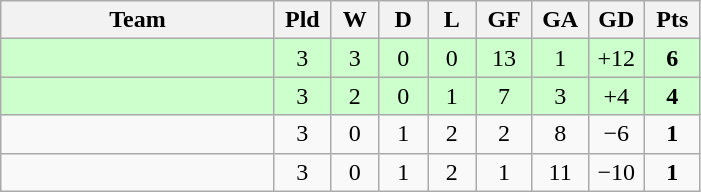<table class="wikitable" style="text-align: center;">
<tr>
<th width="175">Team</th>
<th width="30">Pld</th>
<th width="25">W</th>
<th width="25">D</th>
<th width="25">L</th>
<th width="30">GF</th>
<th width="30">GA</th>
<th width="30">GD</th>
<th width="30">Pts</th>
</tr>
<tr bgcolor="#ccffcc">
<td align=left></td>
<td>3</td>
<td>3</td>
<td>0</td>
<td>0</td>
<td>13</td>
<td>1</td>
<td>+12</td>
<td><strong>6</strong></td>
</tr>
<tr bgcolor="#ccffcc">
<td align=left></td>
<td>3</td>
<td>2</td>
<td>0</td>
<td>1</td>
<td>7</td>
<td>3</td>
<td>+4</td>
<td><strong>4</strong></td>
</tr>
<tr>
<td align=left></td>
<td>3</td>
<td>0</td>
<td>1</td>
<td>2</td>
<td>2</td>
<td>8</td>
<td>−6</td>
<td><strong>1</strong></td>
</tr>
<tr>
<td align=left></td>
<td>3</td>
<td>0</td>
<td>1</td>
<td>2</td>
<td>1</td>
<td>11</td>
<td>−10</td>
<td><strong>1</strong></td>
</tr>
</table>
